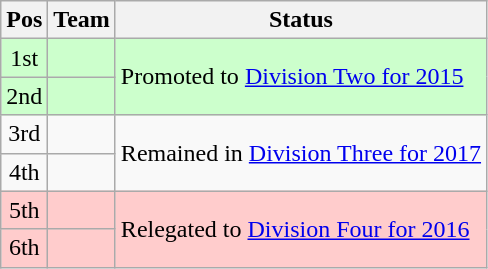<table class="wikitable">
<tr>
<th>Pos</th>
<th>Team</th>
<th>Status</th>
</tr>
<tr style="background:#cfc">
<td align="center">1st</td>
<td></td>
<td rowspan=2>Promoted to <a href='#'>Division Two for 2015</a></td>
</tr>
<tr style="background:#cfc">
<td align="center">2nd</td>
<td></td>
</tr>
<tr>
<td align="center">3rd</td>
<td></td>
<td rowspan=2>Remained in <a href='#'>Division Three for 2017</a></td>
</tr>
<tr>
<td align="center">4th</td>
<td></td>
</tr>
<tr style="background:#fcc">
<td align="center">5th</td>
<td></td>
<td rowspan=2>Relegated to <a href='#'>Division Four for 2016</a></td>
</tr>
<tr style="background:#fcc">
<td align="center">6th</td>
<td></td>
</tr>
</table>
